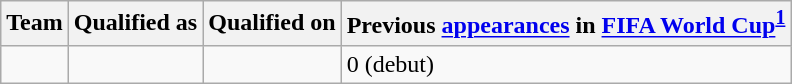<table class="wikitable sortable">
<tr>
<th>Team</th>
<th>Qualified as</th>
<th>Qualified on</th>
<th data-sort-type="number">Previous <a href='#'>appearances</a> in <a href='#'>FIFA World Cup</a><sup><strong><a href='#'>1</a></strong></sup></th>
</tr>
<tr>
<td></td>
<td></td>
<td></td>
<td>0 (debut)</td>
</tr>
</table>
